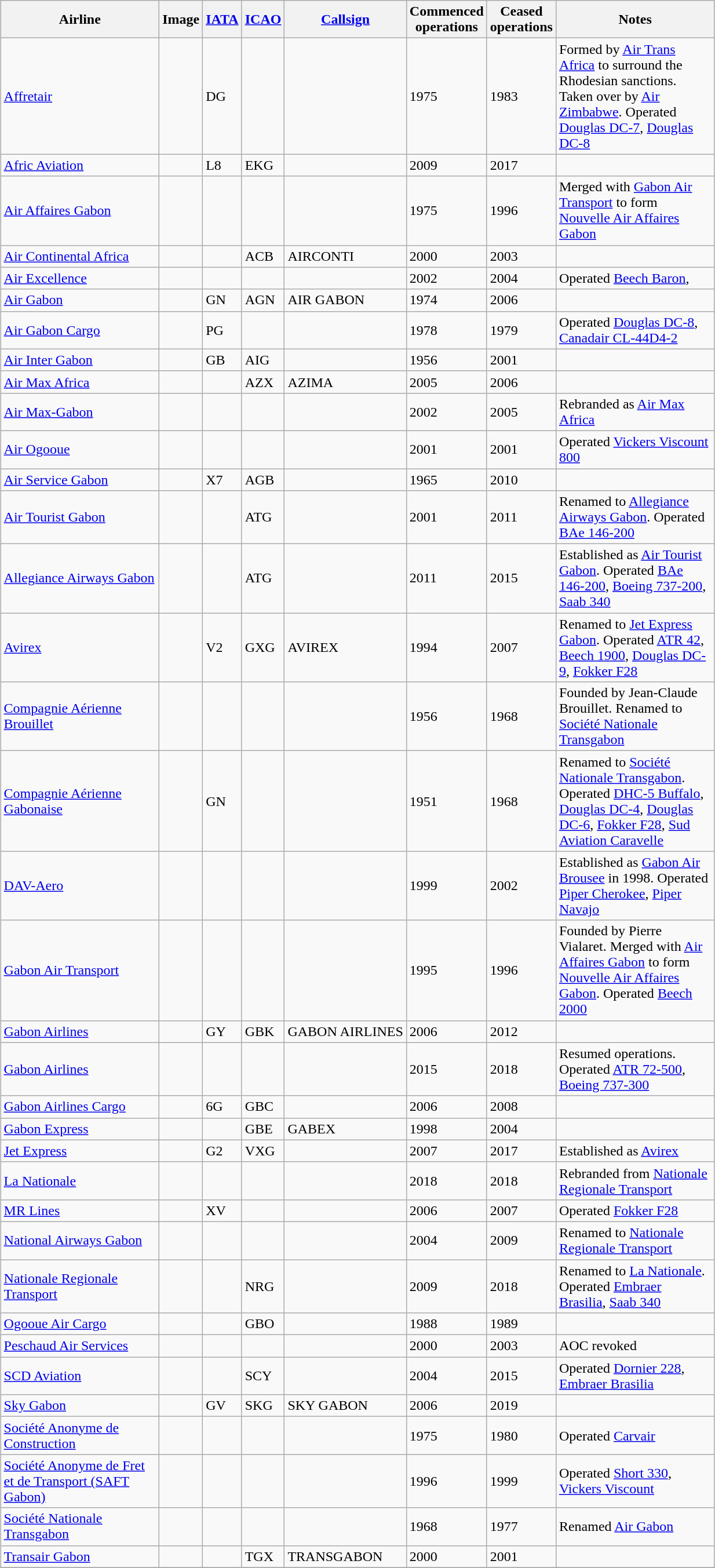<table class="wikitable sortable" style="border-collapse:collapse; margin:auto;" border="1" cellpadding="3">
<tr valign="middle">
<th style="width:175px;">Airline</th>
<th>Image</th>
<th><a href='#'>IATA</a></th>
<th><a href='#'>ICAO</a></th>
<th><a href='#'>Callsign</a></th>
<th>Commenced<br>operations</th>
<th>Ceased<br>operations</th>
<th style="width:175px;">Notes</th>
</tr>
<tr>
<td><a href='#'>Affretair</a></td>
<td></td>
<td>DG</td>
<td></td>
<td></td>
<td>1975</td>
<td>1983</td>
<td>Formed by <a href='#'>Air Trans Africa</a> to surround the Rhodesian sanctions. Taken over by <a href='#'>Air Zimbabwe</a>. Operated <a href='#'>Douglas DC-7</a>, <a href='#'>Douglas DC-8</a></td>
</tr>
<tr>
<td><a href='#'>Afric Aviation</a></td>
<td></td>
<td>L8</td>
<td>EKG</td>
<td></td>
<td>2009</td>
<td>2017</td>
<td></td>
</tr>
<tr>
<td><a href='#'>Air Affaires Gabon</a></td>
<td></td>
<td></td>
<td></td>
<td></td>
<td>1975</td>
<td>1996</td>
<td>Merged with <a href='#'>Gabon Air Transport</a> to form <a href='#'>Nouvelle Air Affaires Gabon</a></td>
</tr>
<tr>
<td><a href='#'>Air Continental Africa</a></td>
<td></td>
<td></td>
<td>ACB</td>
<td>AIRCONTI</td>
<td>2000</td>
<td>2003</td>
<td></td>
</tr>
<tr>
<td><a href='#'>Air Excellence</a></td>
<td></td>
<td></td>
<td></td>
<td></td>
<td>2002</td>
<td>2004</td>
<td>Operated <a href='#'>Beech Baron</a>, </td>
</tr>
<tr>
<td><a href='#'>Air Gabon</a></td>
<td></td>
<td>GN</td>
<td>AGN</td>
<td>AIR GABON</td>
<td>1974</td>
<td>2006</td>
<td></td>
</tr>
<tr>
<td><a href='#'>Air Gabon Cargo</a></td>
<td></td>
<td>PG</td>
<td></td>
<td></td>
<td>1978</td>
<td>1979</td>
<td>Operated <a href='#'>Douglas DC-8</a>, <a href='#'>Canadair CL-44D4-2</a></td>
</tr>
<tr>
<td><a href='#'>Air Inter Gabon</a></td>
<td></td>
<td>GB</td>
<td>AIG</td>
<td></td>
<td>1956</td>
<td>2001</td>
<td></td>
</tr>
<tr>
<td><a href='#'>Air Max Africa</a></td>
<td></td>
<td></td>
<td>AZX</td>
<td>AZIMA</td>
<td>2005</td>
<td>2006</td>
<td></td>
</tr>
<tr>
<td><a href='#'>Air Max-Gabon</a></td>
<td></td>
<td></td>
<td></td>
<td></td>
<td>2002</td>
<td>2005</td>
<td>Rebranded as <a href='#'>Air Max Africa</a></td>
</tr>
<tr>
<td><a href='#'>Air Ogooue</a></td>
<td></td>
<td></td>
<td></td>
<td></td>
<td>2001</td>
<td>2001</td>
<td>Operated <a href='#'>Vickers Viscount 800</a></td>
</tr>
<tr>
<td><a href='#'>Air Service Gabon</a></td>
<td></td>
<td>X7</td>
<td>AGB</td>
<td></td>
<td>1965</td>
<td>2010</td>
<td></td>
</tr>
<tr>
<td><a href='#'>Air Tourist Gabon</a></td>
<td></td>
<td></td>
<td>ATG</td>
<td></td>
<td>2001</td>
<td>2011</td>
<td>Renamed to <a href='#'>Allegiance Airways Gabon</a>. Operated <a href='#'>BAe 146-200</a></td>
</tr>
<tr>
<td><a href='#'>Allegiance Airways Gabon</a></td>
<td></td>
<td></td>
<td>ATG</td>
<td></td>
<td>2011</td>
<td>2015</td>
<td>Established as <a href='#'>Air Tourist Gabon</a>. Operated <a href='#'>BAe 146-200</a>, <a href='#'>Boeing 737-200</a>, <a href='#'>Saab 340</a></td>
</tr>
<tr>
<td><a href='#'>Avirex</a></td>
<td></td>
<td>V2</td>
<td>GXG</td>
<td>AVIREX</td>
<td>1994</td>
<td>2007</td>
<td>Renamed to <a href='#'>Jet Express Gabon</a>. Operated <a href='#'>ATR 42</a>, <a href='#'>Beech 1900</a>, <a href='#'>Douglas DC-9</a>, <a href='#'>Fokker F28</a></td>
</tr>
<tr>
<td><a href='#'>Compagnie Aérienne Brouillet</a></td>
<td></td>
<td></td>
<td></td>
<td></td>
<td>1956</td>
<td>1968</td>
<td>Founded by Jean-Claude Brouillet. Renamed to <a href='#'>Société Nationale Transgabon</a></td>
</tr>
<tr>
<td><a href='#'>Compagnie Aérienne Gabonaise</a></td>
<td></td>
<td>GN</td>
<td></td>
<td></td>
<td>1951</td>
<td>1968</td>
<td>Renamed to <a href='#'>Société Nationale Transgabon</a>. Operated <a href='#'>DHC-5 Buffalo</a>, <a href='#'>Douglas DC-4</a>, <a href='#'>Douglas DC-6</a>, <a href='#'>Fokker F28</a>, <a href='#'>Sud Aviation Caravelle</a></td>
</tr>
<tr>
<td><a href='#'>DAV-Aero</a></td>
<td></td>
<td></td>
<td></td>
<td></td>
<td>1999</td>
<td>2002</td>
<td>Established as <a href='#'>Gabon Air Brousee</a> in 1998. Operated <a href='#'>Piper Cherokee</a>, <a href='#'>Piper Navajo</a></td>
</tr>
<tr>
<td><a href='#'>Gabon Air Transport</a></td>
<td></td>
<td></td>
<td></td>
<td></td>
<td>1995</td>
<td>1996</td>
<td>Founded by Pierre Vialaret. Merged with <a href='#'>Air Affaires Gabon</a> to form <a href='#'>Nouvelle Air Affaires Gabon</a>. Operated <a href='#'>Beech 2000</a></td>
</tr>
<tr>
<td><a href='#'>Gabon Airlines</a></td>
<td></td>
<td>GY</td>
<td>GBK</td>
<td>GABON AIRLINES</td>
<td>2006</td>
<td>2012</td>
<td></td>
</tr>
<tr>
<td><a href='#'>Gabon Airlines</a></td>
<td></td>
<td></td>
<td></td>
<td></td>
<td>2015</td>
<td>2018</td>
<td>Resumed operations. Operated <a href='#'>ATR 72-500</a>, <a href='#'>Boeing 737-300</a></td>
</tr>
<tr>
<td><a href='#'>Gabon Airlines Cargo</a></td>
<td></td>
<td>6G</td>
<td>GBC</td>
<td></td>
<td>2006</td>
<td>2008</td>
<td></td>
</tr>
<tr>
<td><a href='#'>Gabon Express</a></td>
<td></td>
<td></td>
<td>GBE</td>
<td>GABEX</td>
<td>1998</td>
<td>2004</td>
<td></td>
</tr>
<tr>
<td><a href='#'>Jet Express</a></td>
<td></td>
<td>G2</td>
<td>VXG</td>
<td></td>
<td>2007</td>
<td>2017</td>
<td>Established as <a href='#'>Avirex</a></td>
</tr>
<tr>
<td><a href='#'>La Nationale</a></td>
<td></td>
<td></td>
<td></td>
<td></td>
<td>2018</td>
<td>2018</td>
<td>Rebranded from <a href='#'>Nationale Regionale Transport</a></td>
</tr>
<tr>
<td><a href='#'>MR Lines</a></td>
<td></td>
<td>XV</td>
<td></td>
<td></td>
<td>2006</td>
<td>2007</td>
<td>Operated <a href='#'>Fokker F28</a></td>
</tr>
<tr>
<td><a href='#'>National Airways Gabon</a></td>
<td></td>
<td></td>
<td></td>
<td></td>
<td>2004</td>
<td>2009</td>
<td>Renamed to <a href='#'>Nationale Regionale Transport</a></td>
</tr>
<tr>
<td><a href='#'>Nationale Regionale Transport</a></td>
<td></td>
<td></td>
<td>NRG</td>
<td></td>
<td>2009</td>
<td>2018</td>
<td>Renamed to <a href='#'>La Nationale</a>. Operated <a href='#'>Embraer Brasilia</a>, <a href='#'>Saab 340</a></td>
</tr>
<tr>
<td><a href='#'>Ogooue Air Cargo</a></td>
<td></td>
<td></td>
<td>GBO</td>
<td></td>
<td>1988</td>
<td>1989</td>
<td></td>
</tr>
<tr>
<td><a href='#'>Peschaud Air Services</a></td>
<td></td>
<td></td>
<td></td>
<td></td>
<td>2000</td>
<td>2003</td>
<td>AOC revoked</td>
</tr>
<tr>
<td><a href='#'>SCD Aviation</a></td>
<td></td>
<td></td>
<td>SCY</td>
<td></td>
<td>2004</td>
<td>2015</td>
<td>Operated <a href='#'>Dornier 228</a>, <a href='#'>Embraer Brasilia</a></td>
</tr>
<tr>
<td><a href='#'>Sky Gabon</a></td>
<td></td>
<td>GV</td>
<td>SKG</td>
<td>SKY GABON</td>
<td>2006</td>
<td>2019</td>
<td></td>
</tr>
<tr>
<td><a href='#'>Société Anonyme de Construction</a></td>
<td></td>
<td></td>
<td></td>
<td></td>
<td>1975</td>
<td>1980</td>
<td>Operated <a href='#'>Carvair</a></td>
</tr>
<tr>
<td><a href='#'>Société Anonyme de Fret et de Transport (SAFT Gabon)</a></td>
<td></td>
<td></td>
<td></td>
<td></td>
<td>1996</td>
<td>1999</td>
<td>Operated <a href='#'>Short 330</a>, <a href='#'>Vickers Viscount</a></td>
</tr>
<tr>
<td><a href='#'>Société Nationale Transgabon</a></td>
<td></td>
<td></td>
<td></td>
<td></td>
<td>1968</td>
<td>1977</td>
<td>Renamed <a href='#'>Air Gabon</a></td>
</tr>
<tr>
<td><a href='#'>Transair Gabon</a></td>
<td></td>
<td></td>
<td>TGX</td>
<td>TRANSGABON</td>
<td>2000</td>
<td>2001</td>
<td></td>
</tr>
<tr>
</tr>
</table>
